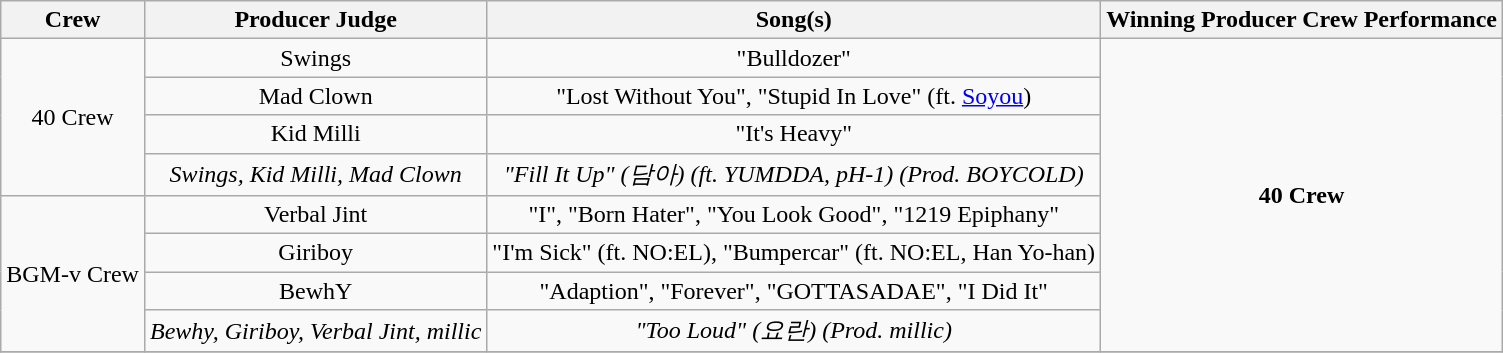<table class="wikitable" style="text-align:center">
<tr>
<th>Crew</th>
<th>Producer Judge</th>
<th>Song(s)</th>
<th>Winning Producer Crew Performance</th>
</tr>
<tr>
<td rowspan="4">40 Crew</td>
<td>Swings</td>
<td>"Bulldozer"</td>
<td rowspan="8"><strong>40 Crew</strong></td>
</tr>
<tr>
<td>Mad Clown</td>
<td>"Lost Without You", "Stupid In Love" (ft. <a href='#'>Soyou</a>)</td>
</tr>
<tr>
<td>Kid Milli</td>
<td>"It's Heavy"</td>
</tr>
<tr>
<td><em>Swings, Kid Milli, Mad Clown</em></td>
<td><em>"Fill It Up" (담아) (ft. YUMDDA, pH-1) (Prod. BOYCOLD)</em></td>
</tr>
<tr>
<td rowspan="4">BGM-v Crew</td>
<td>Verbal Jint</td>
<td>"I", "Born Hater", "You Look Good", "1219 Epiphany"</td>
</tr>
<tr>
<td>Giriboy</td>
<td>"I'm Sick" (ft. NO:EL), "Bumpercar" (ft. NO:EL, Han Yo-han)</td>
</tr>
<tr>
<td>BewhY</td>
<td>"Adaption", "Forever", "GOTTASADAE", "I Did It"</td>
</tr>
<tr>
<td><em>Bewhy, Giriboy, Verbal Jint, millic</em></td>
<td><em>"Too Loud" (요란) (Prod. millic)</em></td>
</tr>
<tr>
</tr>
</table>
